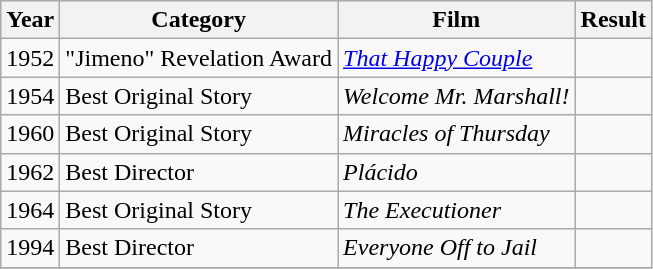<table class="wikitable sortable">
<tr>
<th>Year</th>
<th>Category</th>
<th>Film</th>
<th>Result</th>
</tr>
<tr>
<td>1952</td>
<td>"Jimeno" Revelation Award</td>
<td><em><a href='#'>That Happy Couple</a></em></td>
<td></td>
</tr>
<tr>
<td>1954</td>
<td>Best Original Story</td>
<td><em>Welcome Mr. Marshall!</em></td>
<td></td>
</tr>
<tr>
<td>1960</td>
<td>Best Original Story</td>
<td><em>Miracles of Thursday</em></td>
<td></td>
</tr>
<tr>
<td>1962</td>
<td>Best Director</td>
<td><em>Plácido</em></td>
<td></td>
</tr>
<tr>
<td>1964</td>
<td>Best Original Story</td>
<td><em>The Executioner</em></td>
<td></td>
</tr>
<tr>
<td>1994</td>
<td>Best Director</td>
<td><em>Everyone Off to Jail</em></td>
<td></td>
</tr>
<tr>
</tr>
</table>
